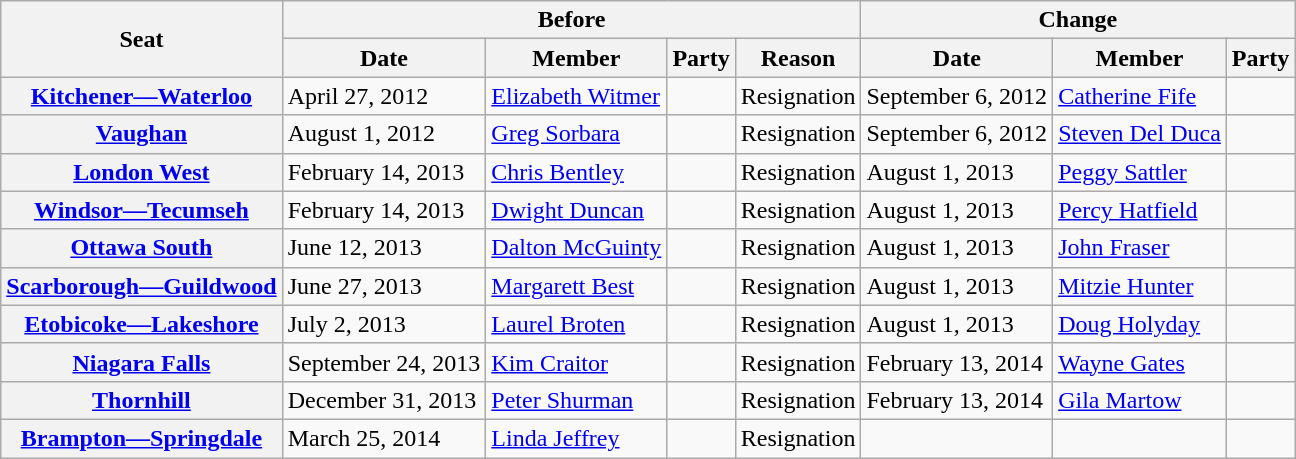<table class="wikitable plainrowheaders" style="border: none;">
<tr>
<th scope="col" rowspan="2">Seat</th>
<th colspan="4">Before</th>
<th colspan="3">Change</th>
</tr>
<tr>
<th scope="col">Date</th>
<th scope="col">Member</th>
<th scope="col">Party</th>
<th scope="col">Reason</th>
<th scope="col">Date</th>
<th scope="col">Member</th>
<th scope="col">Party</th>
</tr>
<tr>
<th scope="row"><a href='#'>Kitchener—Waterloo</a></th>
<td>April 27, 2012</td>
<td><a href='#'>Elizabeth Witmer</a></td>
<td></td>
<td>Resignation</td>
<td>September 6, 2012</td>
<td><a href='#'>Catherine Fife</a></td>
<td></td>
</tr>
<tr>
<th scope="row"><a href='#'>Vaughan</a></th>
<td>August 1, 2012</td>
<td><a href='#'>Greg Sorbara</a></td>
<td></td>
<td>Resignation</td>
<td>September 6, 2012</td>
<td><a href='#'>Steven Del Duca</a></td>
<td></td>
</tr>
<tr>
<th scope="row"><a href='#'>London West</a></th>
<td>February 14, 2013</td>
<td><a href='#'>Chris Bentley</a></td>
<td></td>
<td>Resignation</td>
<td>August 1, 2013</td>
<td><a href='#'>Peggy Sattler</a></td>
<td></td>
</tr>
<tr>
<th scope="row"><a href='#'>Windsor—Tecumseh</a></th>
<td>February 14, 2013</td>
<td><a href='#'>Dwight Duncan</a></td>
<td></td>
<td>Resignation</td>
<td>August 1, 2013</td>
<td><a href='#'>Percy Hatfield</a></td>
<td></td>
</tr>
<tr>
<th scope="row"><a href='#'>Ottawa South</a></th>
<td>June 12, 2013</td>
<td><a href='#'>Dalton McGuinty</a></td>
<td></td>
<td>Resignation</td>
<td>August 1, 2013</td>
<td><a href='#'>John Fraser</a></td>
<td></td>
</tr>
<tr>
<th scope="row"><a href='#'>Scarborough—Guildwood</a></th>
<td>June 27, 2013</td>
<td><a href='#'>Margarett Best</a></td>
<td></td>
<td>Resignation</td>
<td>August 1, 2013</td>
<td><a href='#'>Mitzie Hunter</a></td>
<td></td>
</tr>
<tr>
<th scope="row"><a href='#'>Etobicoke—Lakeshore</a></th>
<td>July 2, 2013</td>
<td><a href='#'>Laurel Broten</a></td>
<td></td>
<td>Resignation</td>
<td>August 1, 2013</td>
<td><a href='#'>Doug Holyday</a></td>
<td></td>
</tr>
<tr>
<th scope="row"><a href='#'>Niagara Falls</a></th>
<td>September 24, 2013</td>
<td><a href='#'>Kim Craitor</a></td>
<td></td>
<td>Resignation</td>
<td>February 13, 2014</td>
<td><a href='#'>Wayne Gates</a></td>
<td></td>
</tr>
<tr>
<th scope="row"><a href='#'>Thornhill</a></th>
<td>December 31, 2013</td>
<td><a href='#'>Peter Shurman</a></td>
<td></td>
<td>Resignation</td>
<td>February 13, 2014</td>
<td><a href='#'>Gila Martow</a></td>
<td></td>
</tr>
<tr>
<th scope="row"><a href='#'>Brampton—Springdale</a></th>
<td>March 25, 2014</td>
<td><a href='#'>Linda Jeffrey</a></td>
<td></td>
<td>Resignation</td>
<td></td>
<td></td>
<td></td>
</tr>
</table>
